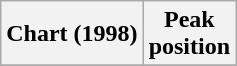<table class="wikitable plainrowheaders">
<tr>
<th scope="col">Chart (1998)</th>
<th scope="col">Peak<br>position</th>
</tr>
<tr>
</tr>
</table>
